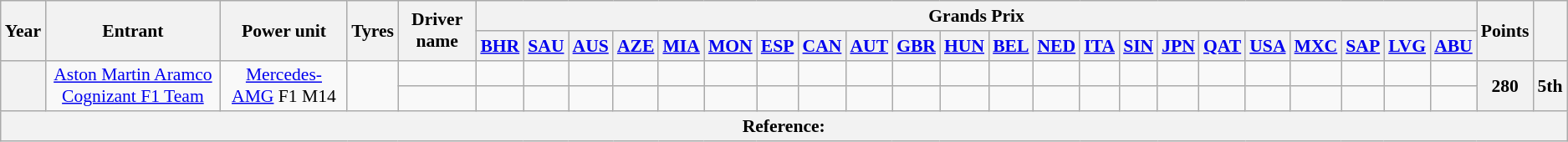<table class="wikitable" style="text-align:center; font-size:90%">
<tr>
<th rowspan="2">Year</th>
<th rowspan="2">Entrant</th>
<th rowspan="2">Power unit</th>
<th rowspan="2">Tyres</th>
<th rowspan="2">Driver name</th>
<th colspan="22">Grands Prix</th>
<th rowspan="2">Points</th>
<th rowspan="2"></th>
</tr>
<tr>
<th><a href='#'>BHR</a></th>
<th><a href='#'>SAU</a></th>
<th><a href='#'>AUS</a></th>
<th><a href='#'>AZE</a></th>
<th><a href='#'>MIA</a></th>
<th><a href='#'>MON</a></th>
<th><a href='#'>ESP</a></th>
<th><a href='#'>CAN</a></th>
<th><a href='#'>AUT</a></th>
<th><a href='#'>GBR</a></th>
<th><a href='#'>HUN</a></th>
<th><a href='#'>BEL</a></th>
<th><a href='#'>NED</a></th>
<th><a href='#'>ITA</a></th>
<th><a href='#'>SIN</a></th>
<th><a href='#'>JPN</a></th>
<th><a href='#'>QAT</a></th>
<th><a href='#'>USA</a></th>
<th><a href='#'>MXC</a></th>
<th><a href='#'>SAP</a></th>
<th><a href='#'>LVG</a></th>
<th><a href='#'>ABU</a></th>
</tr>
<tr>
<th rowspan="2"></th>
<td rowspan="2"><a href='#'>Aston Martin Aramco Cognizant F1 Team</a></td>
<td rowspan="2"><a href='#'>Mercedes-AMG</a> F1 M14</td>
<td rowspan="2"></td>
<td></td>
<td></td>
<td></td>
<td></td>
<td></td>
<td></td>
<td></td>
<td></td>
<td></td>
<td></td>
<td></td>
<td></td>
<td></td>
<td></td>
<td></td>
<td></td>
<td></td>
<td></td>
<td></td>
<td></td>
<td></td>
<td></td>
<td></td>
<th rowspan="2">280</th>
<th rowspan="2">5th</th>
</tr>
<tr>
<td></td>
<td></td>
<td></td>
<td></td>
<td></td>
<td></td>
<td></td>
<td></td>
<td></td>
<td></td>
<td></td>
<td></td>
<td></td>
<td></td>
<td></td>
<td></td>
<td></td>
<td></td>
<td></td>
<td></td>
<td></td>
<td></td>
<td></td>
</tr>
<tr>
<th colspan="29">Reference:</th>
</tr>
</table>
